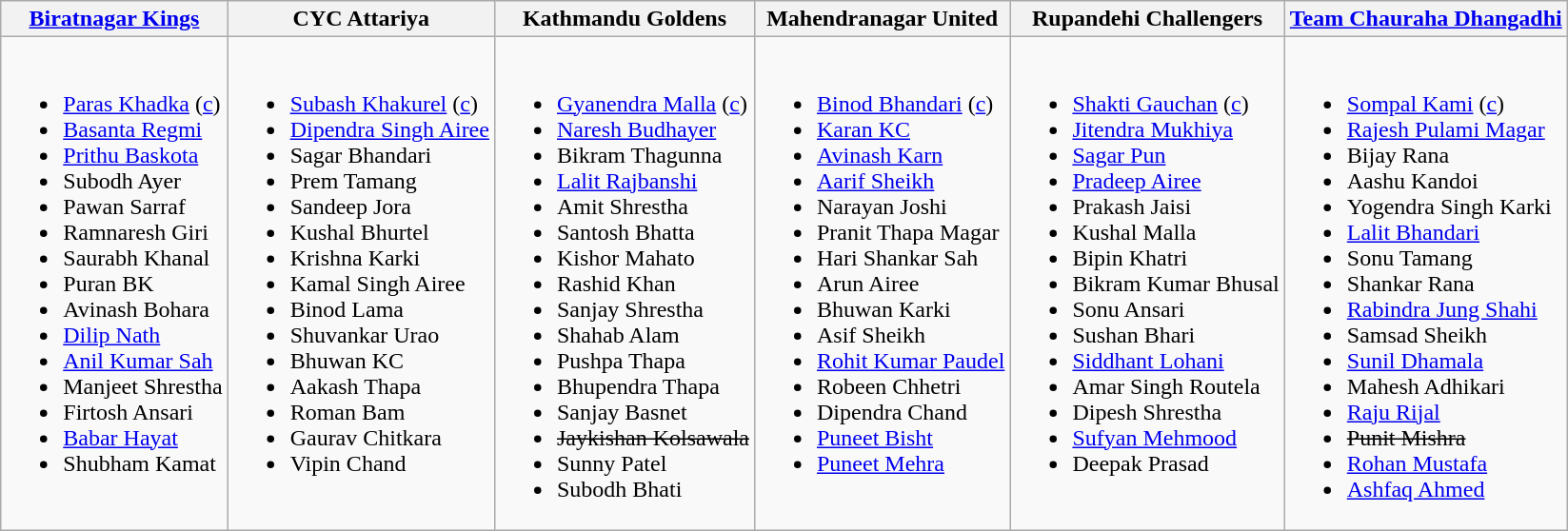<table class="wikitable">
<tr>
<th><a href='#'>Biratnagar Kings</a></th>
<th>CYC Attariya</th>
<th>Kathmandu Goldens</th>
<th>Mahendranagar United</th>
<th>Rupandehi Challengers</th>
<th><a href='#'>Team Chauraha Dhangadhi</a></th>
</tr>
<tr>
<td valign=top><br><ul><li><a href='#'>Paras Khadka</a> (<a href='#'>c</a>)</li><li><a href='#'>Basanta Regmi</a></li><li><a href='#'>Prithu Baskota</a></li><li>Subodh Ayer</li><li>Pawan Sarraf</li><li>Ramnaresh Giri</li><li>Saurabh Khanal</li><li>Puran BK</li><li>Avinash Bohara</li><li><a href='#'>Dilip Nath</a></li><li><a href='#'>Anil Kumar Sah</a></li><li>Manjeet Shrestha</li><li>Firtosh Ansari</li><li><a href='#'>Babar Hayat</a></li><li>Shubham Kamat</li></ul></td>
<td valign=top><br><ul><li><a href='#'>Subash Khakurel</a> (<a href='#'>c</a>)</li><li><a href='#'>Dipendra Singh Airee</a></li><li>Sagar Bhandari</li><li>Prem Tamang</li><li>Sandeep Jora</li><li>Kushal Bhurtel</li><li>Krishna Karki</li><li>Kamal Singh Airee</li><li>Binod Lama</li><li>Shuvankar Urao</li><li>Bhuwan KC</li><li>Aakash Thapa</li><li>Roman Bam</li><li>Gaurav Chitkara</li><li>Vipin Chand</li></ul></td>
<td valign=top><br><ul><li><a href='#'>Gyanendra Malla</a> (<a href='#'>c</a>)</li><li><a href='#'>Naresh Budhayer</a></li><li>Bikram Thagunna</li><li><a href='#'>Lalit Rajbanshi</a></li><li>Amit Shrestha</li><li>Santosh Bhatta</li><li>Kishor Mahato</li><li>Rashid Khan</li><li>Sanjay Shrestha</li><li>Shahab Alam</li><li>Pushpa Thapa</li><li>Bhupendra Thapa</li><li>Sanjay Basnet</li><li><s>Jaykishan Kolsawala</s></li><li>Sunny Patel</li><li>Subodh Bhati</li></ul></td>
<td valign=top><br><ul><li><a href='#'>Binod Bhandari</a> (<a href='#'>c</a>)</li><li><a href='#'>Karan KC</a></li><li><a href='#'>Avinash Karn</a></li><li><a href='#'>Aarif Sheikh</a></li><li>Narayan Joshi</li><li>Pranit Thapa Magar</li><li>Hari Shankar Sah</li><li>Arun Airee</li><li>Bhuwan Karki</li><li>Asif Sheikh</li><li><a href='#'>Rohit Kumar Paudel</a></li><li>Robeen Chhetri</li><li>Dipendra Chand</li><li><a href='#'>Puneet Bisht</a></li><li><a href='#'>Puneet Mehra</a></li></ul></td>
<td valign=top><br><ul><li><a href='#'>Shakti Gauchan</a> (<a href='#'>c</a>)</li><li><a href='#'>Jitendra Mukhiya</a></li><li><a href='#'>Sagar Pun</a></li><li><a href='#'>Pradeep Airee</a></li><li>Prakash Jaisi</li><li>Kushal Malla</li><li>Bipin Khatri</li><li>Bikram Kumar Bhusal</li><li>Sonu Ansari</li><li>Sushan Bhari</li><li><a href='#'>Siddhant Lohani</a></li><li>Amar Singh Routela</li><li>Dipesh Shrestha</li><li><a href='#'>Sufyan Mehmood</a></li><li>Deepak Prasad</li></ul></td>
<td valign=top><br><ul><li><a href='#'>Sompal Kami</a> (<a href='#'>c</a>)</li><li><a href='#'>Rajesh Pulami Magar</a></li><li>Bijay Rana</li><li>Aashu Kandoi</li><li>Yogendra Singh Karki</li><li><a href='#'>Lalit Bhandari</a></li><li>Sonu Tamang</li><li>Shankar Rana</li><li><a href='#'>Rabindra Jung Shahi</a></li><li>Samsad Sheikh</li><li><a href='#'>Sunil Dhamala</a></li><li>Mahesh Adhikari</li><li><a href='#'>Raju Rijal</a></li><li><s> Punit Mishra</s></li><li><a href='#'>Rohan Mustafa</a></li><li><a href='#'>Ashfaq Ahmed</a></li></ul></td>
</tr>
</table>
